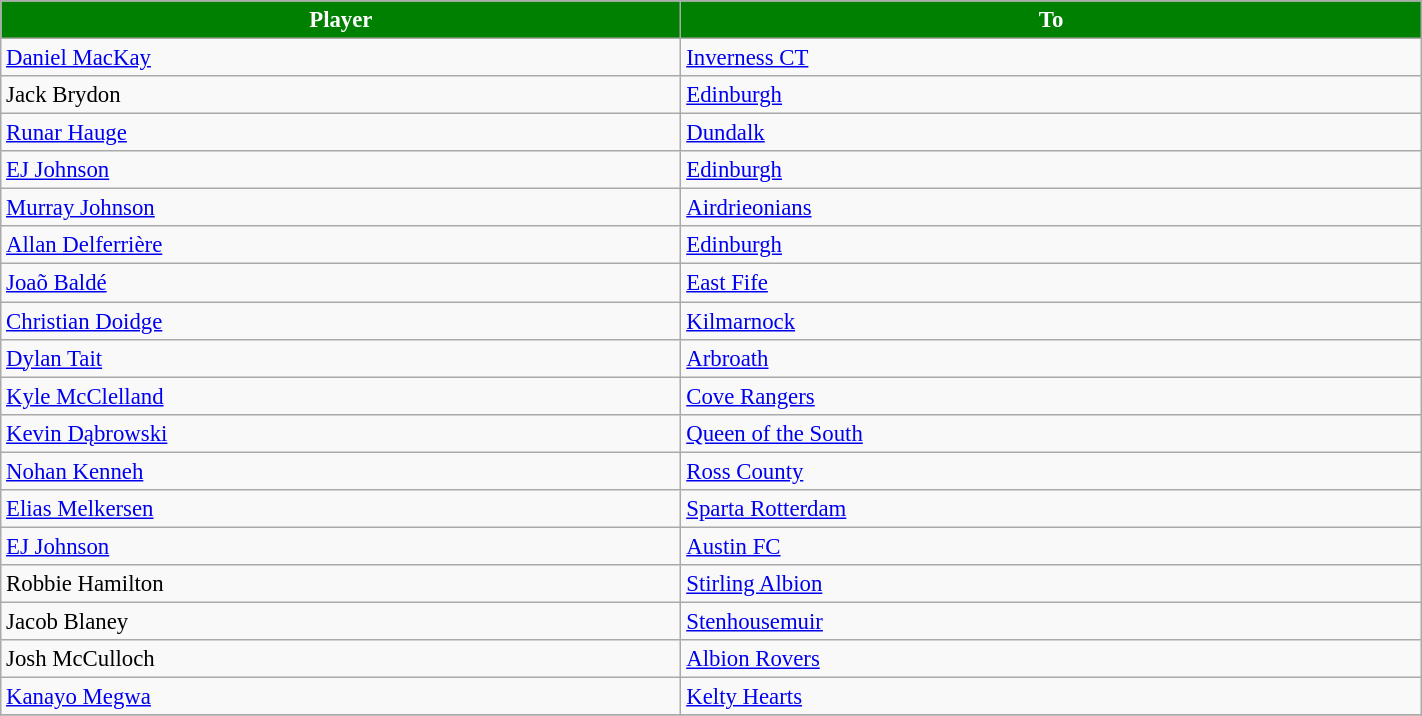<table class="wikitable" style="text-align:center; font-size:95%;width:75%; text-align:left">
<tr>
<th style="background:#008000; color:white;">Player</th>
<th style="background:#008000; color:white;">To</th>
</tr>
<tr>
<td> <a href='#'>Daniel MacKay</a></td>
<td> <a href='#'>Inverness CT</a></td>
</tr>
<tr>
<td> Jack Brydon</td>
<td> <a href='#'>Edinburgh</a></td>
</tr>
<tr>
<td> <a href='#'>Runar Hauge</a></td>
<td> <a href='#'>Dundalk</a></td>
</tr>
<tr>
<td> <a href='#'>EJ Johnson</a></td>
<td> <a href='#'>Edinburgh</a></td>
</tr>
<tr>
<td> <a href='#'>Murray Johnson</a></td>
<td> <a href='#'>Airdrieonians</a></td>
</tr>
<tr>
<td> <a href='#'>Allan Delferrière</a></td>
<td> <a href='#'>Edinburgh</a></td>
</tr>
<tr>
<td> <a href='#'>Joaõ Baldé</a></td>
<td> <a href='#'>East Fife</a></td>
</tr>
<tr>
<td> <a href='#'>Christian Doidge</a></td>
<td> <a href='#'>Kilmarnock</a></td>
</tr>
<tr>
<td> <a href='#'>Dylan Tait</a></td>
<td> <a href='#'>Arbroath</a></td>
</tr>
<tr>
<td> <a href='#'>Kyle McClelland</a></td>
<td> <a href='#'>Cove Rangers</a></td>
</tr>
<tr>
<td> <a href='#'>Kevin Dąbrowski</a></td>
<td> <a href='#'>Queen of the South</a></td>
</tr>
<tr>
<td> <a href='#'>Nohan Kenneh</a></td>
<td> <a href='#'>Ross County</a></td>
</tr>
<tr>
<td> <a href='#'>Elias Melkersen</a></td>
<td> <a href='#'>Sparta Rotterdam</a></td>
</tr>
<tr>
<td> <a href='#'>EJ Johnson</a></td>
<td> <a href='#'>Austin FC</a></td>
</tr>
<tr>
<td> Robbie Hamilton</td>
<td> <a href='#'>Stirling Albion</a></td>
</tr>
<tr>
<td> Jacob Blaney</td>
<td> <a href='#'>Stenhousemuir</a></td>
</tr>
<tr>
<td> Josh McCulloch</td>
<td> <a href='#'>Albion Rovers</a></td>
</tr>
<tr>
<td> <a href='#'>Kanayo Megwa</a></td>
<td> <a href='#'>Kelty Hearts</a></td>
</tr>
<tr>
</tr>
</table>
